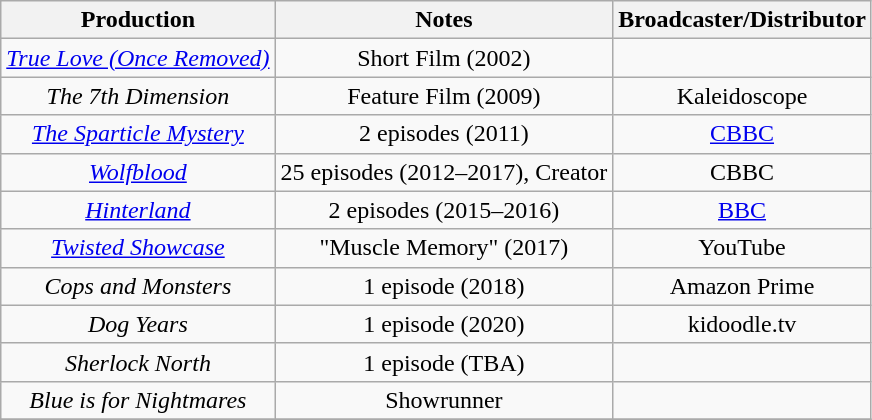<table class=wikitable style=text-align:center>
<tr>
<th>Production</th>
<th>Notes</th>
<th>Broadcaster/Distributor</th>
</tr>
<tr>
<td><em><a href='#'>True Love (Once Removed)</a></em></td>
<td>Short Film (2002)</td>
<td></td>
</tr>
<tr>
<td><em>The 7th Dimension</em></td>
<td>Feature Film (2009)</td>
<td>Kaleidoscope</td>
</tr>
<tr>
<td><em><a href='#'>The Sparticle Mystery</a></em></td>
<td>2 episodes (2011)</td>
<td><a href='#'>CBBC</a></td>
</tr>
<tr>
<td><em><a href='#'>Wolfblood</a></em></td>
<td>25 episodes (2012–2017), Creator</td>
<td>CBBC</td>
</tr>
<tr>
<td><em><a href='#'>Hinterland</a></em></td>
<td>2 episodes (2015–2016)</td>
<td><a href='#'>BBC</a></td>
</tr>
<tr>
<td><em><a href='#'>Twisted Showcase</a></em></td>
<td>"Muscle Memory" (2017)</td>
<td>YouTube</td>
</tr>
<tr>
<td><em>Cops and Monsters</em></td>
<td>1 episode (2018)</td>
<td>Amazon Prime</td>
</tr>
<tr>
<td><em>Dog Years</em></td>
<td>1 episode (2020)</td>
<td>kidoodle.tv</td>
</tr>
<tr>
<td><em>Sherlock North</em></td>
<td>1 episode (TBA)</td>
<td></td>
</tr>
<tr>
<td><em>Blue is for Nightmares</em></td>
<td>Showrunner</td>
<td></td>
</tr>
<tr>
</tr>
</table>
